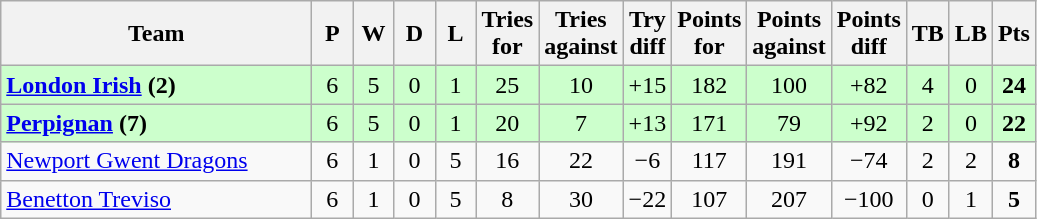<table class="wikitable" style="text-align:center">
<tr>
<th width="200">Team</th>
<th width="20">P</th>
<th width="20">W</th>
<th width="20">D</th>
<th width="20">L</th>
<th width="20">Tries for</th>
<th width="20">Tries against</th>
<th width="20">Try diff</th>
<th width="20">Points for</th>
<th width="20">Points against</th>
<th width="25">Points diff</th>
<th width="20">TB</th>
<th width="20">LB</th>
<th width="20">Pts</th>
</tr>
<tr style="background:#cfc">
<td align="left"> <strong><a href='#'>London Irish</a> (2)</strong></td>
<td>6</td>
<td>5</td>
<td>0</td>
<td>1</td>
<td>25</td>
<td>10</td>
<td>+15</td>
<td>182</td>
<td>100</td>
<td>+82</td>
<td>4</td>
<td>0</td>
<td><strong>24</strong></td>
</tr>
<tr style="background:#cfc">
<td align="left"> <strong><a href='#'>Perpignan</a> (7)</strong></td>
<td>6</td>
<td>5</td>
<td>0</td>
<td>1</td>
<td>20</td>
<td>7</td>
<td>+13</td>
<td>171</td>
<td>79</td>
<td>+92</td>
<td>2</td>
<td>0</td>
<td><strong>22</strong></td>
</tr>
<tr>
<td align="left"> <a href='#'>Newport Gwent Dragons</a></td>
<td>6</td>
<td>1</td>
<td>0</td>
<td>5</td>
<td>16</td>
<td>22</td>
<td>−6</td>
<td>117</td>
<td>191</td>
<td>−74</td>
<td>2</td>
<td>2</td>
<td><strong>8</strong></td>
</tr>
<tr>
<td align="left"> <a href='#'>Benetton Treviso</a></td>
<td>6</td>
<td>1</td>
<td>0</td>
<td>5</td>
<td>8</td>
<td>30</td>
<td>−22</td>
<td>107</td>
<td>207</td>
<td>−100</td>
<td>0</td>
<td>1</td>
<td><strong>5</strong></td>
</tr>
</table>
